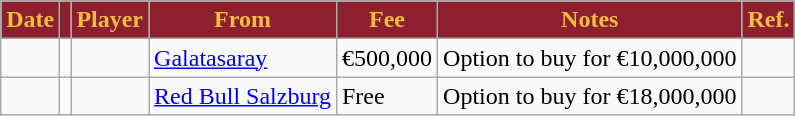<table class="wikitable" style="text-align:left; font-size:100%;">
<tr>
<th style="background:#8e1f2f; color:#f0bc42; text-align:center;"><strong>Date</strong></th>
<th style="background:#8e1f2f; color:#f0bc42; text-align:center;"><strong></strong></th>
<th style="background:#8e1f2f; color:#f0bc42; text-align:center;"><strong>Player</strong></th>
<th style="background:#8e1f2f; color:#f0bc42; text-align:center;">From</th>
<th style="background:#8e1f2f; color:#f0bc42; text-align:center;"><strong>Fee</strong></th>
<th style="background:#8e1f2f; color:#f0bc42; text-align:center;"><strong>Notes</strong></th>
<th style="background:#8e1f2f; color:#f0bc42; text-align:center;"><strong>Ref.</strong></th>
</tr>
<tr>
<td></td>
<td></td>
<td></td>
<td> <a href='#'>Galatasaray</a></td>
<td>€500,000</td>
<td>Option to buy for €10,000,000</td>
<td></td>
</tr>
<tr>
<td></td>
<td></td>
<td></td>
<td> <a href='#'>Red Bull Salzburg</a></td>
<td>Free</td>
<td>Option to buy for €18,000,000</td>
<td></td>
</tr>
</table>
